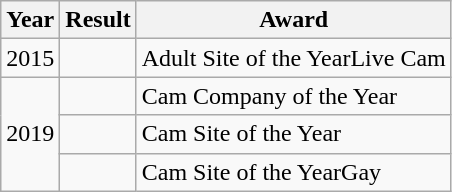<table class="wikitable">
<tr>
<th>Year</th>
<th>Result</th>
<th>Award</th>
</tr>
<tr>
<td rowspan="1">2015</td>
<td></td>
<td>Adult Site of the YearLive Cam</td>
</tr>
<tr>
<td rowspan="3">2019</td>
<td></td>
<td>Cam Company of the Year </td>
</tr>
<tr>
<td></td>
<td>Cam Site of the Year </td>
</tr>
<tr>
<td></td>
<td>Cam Site of the YearGay </td>
</tr>
</table>
